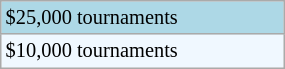<table class="wikitable" style="font-size:85%;" width=15%>
<tr style="background:lightblue;">
<td>$25,000 tournaments</td>
</tr>
<tr style="background:#f0f8ff;">
<td>$10,000 tournaments</td>
</tr>
</table>
